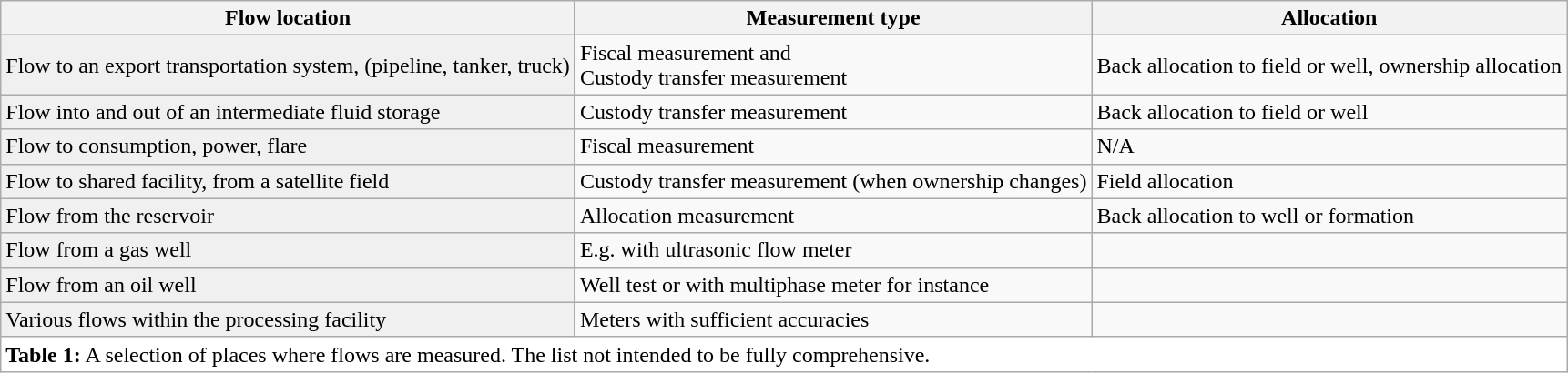<table class="wikitable" style="text-align: left;">
<tr>
<th>Flow location</th>
<th>Measurement type</th>
<th>Allocation</th>
</tr>
<tr>
<td style="background:#f0f0f0;">Flow to an export transportation system, (pipeline, tanker, truck)</td>
<td>Fiscal measurement and <br>Custody transfer measurement</td>
<td>Back allocation to field or well, ownership allocation</td>
</tr>
<tr>
<td style="background:#f0f0f0;">Flow into and out of an intermediate fluid storage</td>
<td>Custody transfer measurement</td>
<td>Back allocation to field or well</td>
</tr>
<tr>
<td style="background:#f0f0f0;">Flow to consumption, power, flare</td>
<td>Fiscal measurement</td>
<td>N/A</td>
</tr>
<tr>
<td style="background:#f0f0f0;">Flow to shared facility, from a satellite field</td>
<td>Custody transfer measurement (when ownership changes)</td>
<td>Field allocation</td>
</tr>
<tr>
<td style="background:#f0f0f0;">Flow from the reservoir</td>
<td>Allocation measurement</td>
<td>Back allocation to well or formation</td>
</tr>
<tr>
<td style="background:#f0f0f0;">Flow from a gas well</td>
<td>E.g. with ultrasonic flow meter</td>
<td></td>
</tr>
<tr>
<td style="background:#f0f0f0;">Flow from an oil well</td>
<td>Well test or with multiphase meter for instance</td>
<td></td>
</tr>
<tr>
<td style="background:#f0f0f0;">Various flows within the processing facility</td>
<td>Meters with sufficient accuracies</td>
<td></td>
</tr>
<tr>
<td colspan="3"  align="left" style="background:#ffffff;"><strong>Table 1:</strong> A selection of places where flows are measured. The list not intended to be fully comprehensive.</td>
</tr>
</table>
